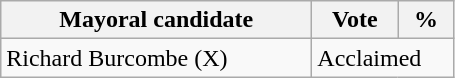<table class="wikitable">
<tr>
<th bgcolor="#DDDDFF" width="200px">Mayoral candidate</th>
<th bgcolor="#DDDDFF" width="50px">Vote</th>
<th bgcolor="#DDDDFF" width="30px">%</th>
</tr>
<tr>
<td>Richard Burcombe (X)</td>
<td colspan="2">Acclaimed</td>
</tr>
</table>
